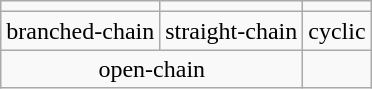<table class="wikitable">
<tr align="center">
<td></td>
<td></td>
<td></td>
</tr>
<tr align="center">
<td>branched-chain</td>
<td>straight-chain</td>
<td>cyclic</td>
</tr>
<tr align="center">
<td colspan=2>open-chain</td>
</tr>
</table>
